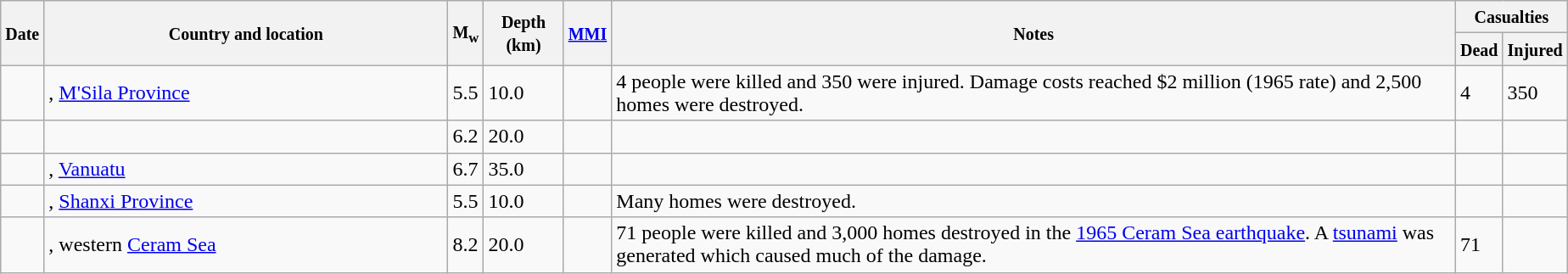<table class="wikitable sortable sort-under" style="border:1px black; margin-left:1em;">
<tr>
<th rowspan="2"><small>Date</small></th>
<th rowspan="2" style="width: 310px"><small>Country and location</small></th>
<th rowspan="2"><small>M<sub>w</sub></small></th>
<th rowspan="2"><small>Depth (km)</small></th>
<th rowspan="2"><small><a href='#'>MMI</a></small></th>
<th rowspan="2" class="unsortable"><small>Notes</small></th>
<th colspan="2"><small>Casualties</small></th>
</tr>
<tr>
<th><small>Dead</small></th>
<th><small>Injured</small></th>
</tr>
<tr>
<td></td>
<td>, <a href='#'>M'Sila Province</a></td>
<td>5.5</td>
<td>10.0</td>
<td></td>
<td>4 people were killed and 350 were injured. Damage costs reached $2 million (1965 rate) and 2,500 homes were destroyed.</td>
<td>4</td>
<td>350</td>
</tr>
<tr>
<td></td>
<td></td>
<td>6.2</td>
<td>20.0</td>
<td></td>
<td></td>
<td></td>
<td></td>
</tr>
<tr>
<td></td>
<td>, <a href='#'>Vanuatu</a></td>
<td>6.7</td>
<td>35.0</td>
<td></td>
<td></td>
<td></td>
<td></td>
</tr>
<tr>
<td></td>
<td>, <a href='#'>Shanxi Province</a></td>
<td>5.5</td>
<td>10.0</td>
<td></td>
<td>Many homes were destroyed.</td>
<td></td>
<td></td>
</tr>
<tr>
<td></td>
<td>, western <a href='#'>Ceram Sea</a></td>
<td>8.2</td>
<td>20.0</td>
<td></td>
<td>71 people were killed and 3,000 homes destroyed in the <a href='#'>1965 Ceram Sea earthquake</a>. A <a href='#'>tsunami</a> was generated which caused much of the damage.</td>
<td>71</td>
<td></td>
</tr>
</table>
